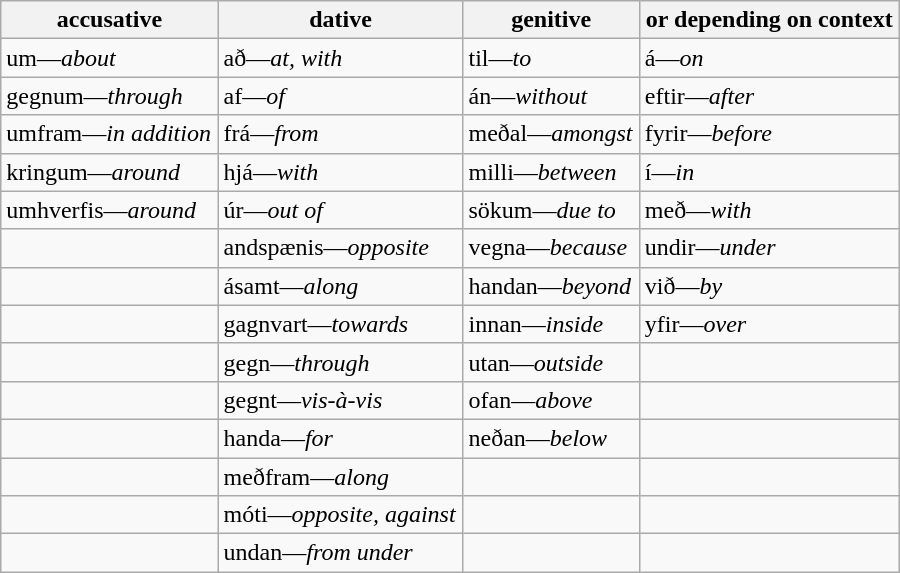<table class="wikitable" width=600px>
<tr>
<th>accusative</th>
<th>dative</th>
<th>genitive</th>
<th> or  depending on context</th>
</tr>
<tr>
<td>um—<em>about</em></td>
<td>að—<em>at, with</em></td>
<td>til—<em>to</em></td>
<td>á—<em>on</em></td>
</tr>
<tr>
<td>gegnum—<em>through</em></td>
<td>af—<em>of</em></td>
<td>án—<em>without</em></td>
<td>eftir—<em>after</em></td>
</tr>
<tr>
<td>umfram—<em>in addition</em></td>
<td>frá—<em>from</em></td>
<td>meðal—<em>amongst</em></td>
<td>fyrir—<em>before</em></td>
</tr>
<tr>
<td>kringum—<em>around</em></td>
<td>hjá—<em>with</em></td>
<td>milli—<em>between</em></td>
<td>í—<em>in</em></td>
</tr>
<tr>
<td>umhverfis—<em>around</em></td>
<td>úr—<em>out of</em></td>
<td>sökum—<em>due to</em></td>
<td>með—<em>with</em></td>
</tr>
<tr>
<td></td>
<td>andspænis—<em>opposite</em></td>
<td>vegna—<em>because</em></td>
<td>undir—<em>under</em></td>
</tr>
<tr>
<td></td>
<td>ásamt—<em>along</em></td>
<td>handan—<em>beyond</em></td>
<td>við—<em>by</em></td>
</tr>
<tr>
<td></td>
<td>gagnvart—<em>towards</em></td>
<td>innan—<em>inside</em></td>
<td>yfir—<em>over</em></td>
</tr>
<tr>
<td></td>
<td>gegn—<em>through</em></td>
<td>utan—<em>outside</em></td>
<td></td>
</tr>
<tr>
<td></td>
<td>gegnt—<em>vis-à-vis</em></td>
<td>ofan—<em>above</em></td>
<td></td>
</tr>
<tr>
<td></td>
<td>handa—<em>for</em></td>
<td>neðan—<em>below</em></td>
<td></td>
</tr>
<tr>
<td></td>
<td>meðfram—<em>along</em></td>
<td></td>
<td></td>
</tr>
<tr>
<td></td>
<td>móti—<em>opposite, against</em></td>
<td></td>
<td></td>
</tr>
<tr>
<td></td>
<td>undan—<em>from under</em></td>
<td></td>
<td></td>
</tr>
</table>
